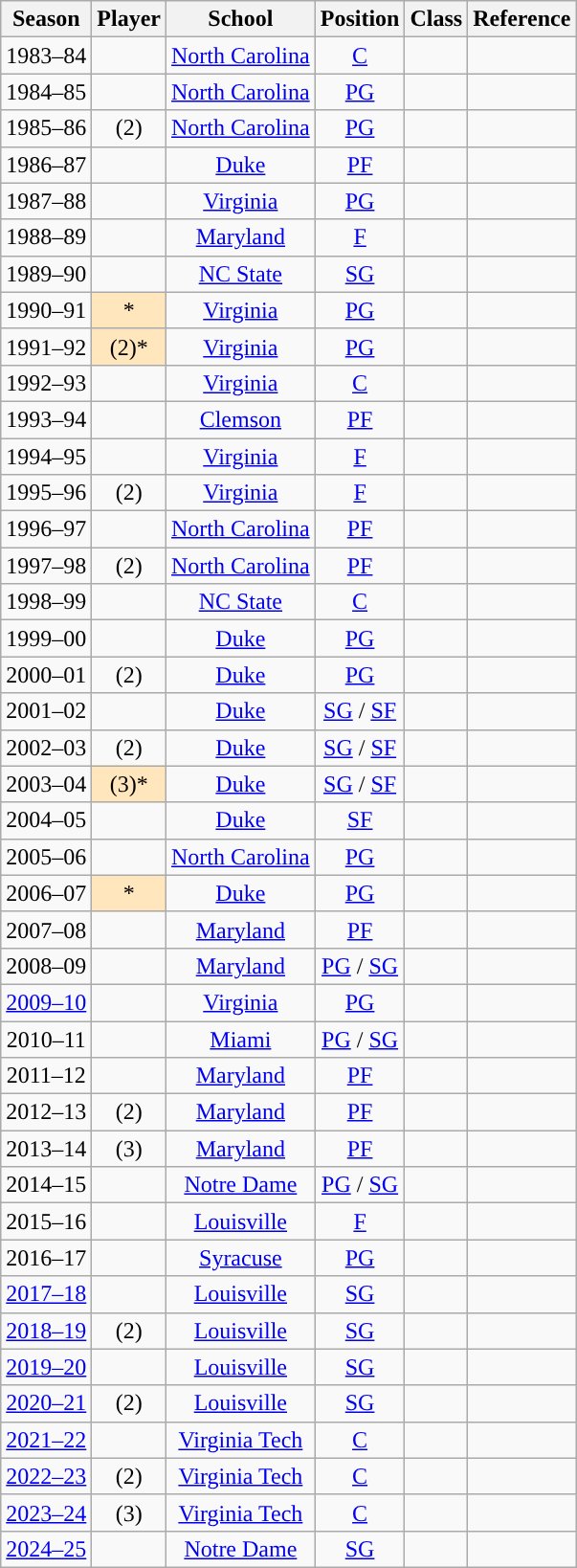<table class="wikitable sortable" style="text-align: center;">
<tr>
<th>Season</th>
<th>Player</th>
<th>School</th>
<th>Position</th>
<th>Class</th>
<th class="unsortable">Reference</th>
</tr>
<tr>
<td>1983–84</td>
<td></td>
<td><a href='#'>North Carolina</a></td>
<td><a href='#'>C</a></td>
<td></td>
<td></td>
</tr>
<tr>
<td>1984–85</td>
<td></td>
<td><a href='#'>North Carolina</a></td>
<td><a href='#'>PG</a></td>
<td></td>
<td></td>
</tr>
<tr>
<td>1985–86</td>
<td> (2)</td>
<td><a href='#'>North Carolina</a></td>
<td><a href='#'>PG</a></td>
<td></td>
<td></td>
</tr>
<tr>
<td>1986–87</td>
<td></td>
<td><a href='#'>Duke</a></td>
<td><a href='#'>PF</a></td>
<td></td>
<td></td>
</tr>
<tr>
<td>1987–88</td>
<td></td>
<td><a href='#'>Virginia</a></td>
<td><a href='#'>PG</a></td>
<td></td>
<td></td>
</tr>
<tr>
<td>1988–89</td>
<td></td>
<td><a href='#'>Maryland</a></td>
<td><a href='#'>F</a></td>
<td></td>
<td></td>
</tr>
<tr>
<td>1989–90</td>
<td></td>
<td><a href='#'>NC State</a></td>
<td><a href='#'>SG</a></td>
<td></td>
<td></td>
</tr>
<tr>
<td>1990–91</td>
<td style="background-color:#FFE6BD">*</td>
<td><a href='#'>Virginia</a></td>
<td><a href='#'>PG</a></td>
<td></td>
<td></td>
</tr>
<tr>
<td>1991–92</td>
<td style="background-color:#FFE6BD"> (2)*</td>
<td><a href='#'>Virginia</a></td>
<td><a href='#'>PG</a></td>
<td></td>
<td></td>
</tr>
<tr>
<td>1992–93</td>
<td></td>
<td><a href='#'>Virginia</a></td>
<td><a href='#'>C</a></td>
<td></td>
<td></td>
</tr>
<tr>
<td>1993–94</td>
<td></td>
<td><a href='#'>Clemson</a></td>
<td><a href='#'>PF</a></td>
<td></td>
<td></td>
</tr>
<tr>
<td>1994–95</td>
<td></td>
<td><a href='#'>Virginia</a></td>
<td><a href='#'>F</a></td>
<td></td>
<td></td>
</tr>
<tr>
<td>1995–96</td>
<td> (2)</td>
<td><a href='#'>Virginia</a></td>
<td><a href='#'>F</a></td>
<td></td>
<td></td>
</tr>
<tr>
<td>1996–97</td>
<td></td>
<td><a href='#'>North Carolina</a></td>
<td><a href='#'>PF</a></td>
<td></td>
<td></td>
</tr>
<tr>
<td>1997–98</td>
<td> (2)</td>
<td><a href='#'>North Carolina</a></td>
<td><a href='#'>PF</a></td>
<td></td>
<td></td>
</tr>
<tr>
<td>1998–99</td>
<td></td>
<td><a href='#'>NC State</a></td>
<td><a href='#'>C</a></td>
<td></td>
<td></td>
</tr>
<tr>
<td>1999–00</td>
<td></td>
<td><a href='#'>Duke</a></td>
<td><a href='#'>PG</a></td>
<td></td>
<td></td>
</tr>
<tr>
<td>2000–01</td>
<td> (2)</td>
<td><a href='#'>Duke</a></td>
<td><a href='#'>PG</a></td>
<td></td>
<td></td>
</tr>
<tr>
<td>2001–02</td>
<td></td>
<td><a href='#'>Duke</a></td>
<td><a href='#'>SG</a> / <a href='#'>SF</a></td>
<td></td>
<td></td>
</tr>
<tr>
<td>2002–03</td>
<td> (2)</td>
<td><a href='#'>Duke</a></td>
<td><a href='#'>SG</a> / <a href='#'>SF</a></td>
<td></td>
<td></td>
</tr>
<tr>
<td>2003–04</td>
<td style="background-color:#FFE6BD"> (3)*</td>
<td><a href='#'>Duke</a></td>
<td><a href='#'>SG</a> / <a href='#'>SF</a></td>
<td></td>
<td></td>
</tr>
<tr>
<td>2004–05</td>
<td></td>
<td><a href='#'>Duke</a></td>
<td><a href='#'>SF</a></td>
<td></td>
<td></td>
</tr>
<tr>
<td>2005–06</td>
<td></td>
<td><a href='#'>North Carolina</a></td>
<td><a href='#'>PG</a></td>
<td></td>
<td></td>
</tr>
<tr>
<td>2006–07</td>
<td style="background-color:#FFE6BD">*</td>
<td><a href='#'>Duke</a></td>
<td><a href='#'>PG</a></td>
<td></td>
<td></td>
</tr>
<tr>
<td>2007–08</td>
<td></td>
<td><a href='#'>Maryland</a></td>
<td><a href='#'>PF</a></td>
<td></td>
<td></td>
</tr>
<tr>
<td>2008–09</td>
<td></td>
<td><a href='#'>Maryland</a></td>
<td><a href='#'>PG</a> / <a href='#'>SG</a></td>
<td></td>
<td></td>
</tr>
<tr>
<td><a href='#'>2009–10</a></td>
<td></td>
<td><a href='#'>Virginia</a></td>
<td><a href='#'>PG</a></td>
<td></td>
<td></td>
</tr>
<tr>
<td>2010–11</td>
<td></td>
<td><a href='#'>Miami</a></td>
<td><a href='#'>PG</a> / <a href='#'>SG</a></td>
<td></td>
<td></td>
</tr>
<tr>
<td>2011–12</td>
<td></td>
<td><a href='#'>Maryland</a></td>
<td><a href='#'>PF</a></td>
<td></td>
<td></td>
</tr>
<tr>
<td>2012–13</td>
<td> (2)</td>
<td><a href='#'>Maryland</a></td>
<td><a href='#'>PF</a></td>
<td></td>
<td></td>
</tr>
<tr>
<td>2013–14</td>
<td> (3)</td>
<td><a href='#'>Maryland</a></td>
<td><a href='#'>PF</a></td>
<td></td>
<td></td>
</tr>
<tr>
<td>2014–15</td>
<td></td>
<td><a href='#'>Notre Dame</a></td>
<td><a href='#'>PG</a> / <a href='#'>SG</a></td>
<td></td>
<td></td>
</tr>
<tr>
<td>2015–16</td>
<td></td>
<td><a href='#'>Louisville</a></td>
<td><a href='#'>F</a></td>
<td></td>
<td></td>
</tr>
<tr>
<td>2016–17</td>
<td></td>
<td><a href='#'>Syracuse</a></td>
<td><a href='#'>PG</a></td>
<td></td>
<td></td>
</tr>
<tr>
<td><a href='#'>2017–18</a></td>
<td></td>
<td><a href='#'>Louisville</a></td>
<td><a href='#'>SG</a></td>
<td></td>
<td></td>
</tr>
<tr>
<td><a href='#'>2018–19</a></td>
<td> (2)</td>
<td><a href='#'>Louisville</a></td>
<td><a href='#'>SG</a></td>
<td></td>
<td></td>
</tr>
<tr>
<td><a href='#'>2019–20</a></td>
<td></td>
<td><a href='#'>Louisville</a></td>
<td><a href='#'>SG</a></td>
<td></td>
<td></td>
</tr>
<tr>
<td><a href='#'>2020–21</a></td>
<td> (2)</td>
<td><a href='#'>Louisville</a></td>
<td><a href='#'>SG</a></td>
<td></td>
<td></td>
</tr>
<tr>
<td><a href='#'>2021–22</a></td>
<td></td>
<td><a href='#'>Virginia Tech</a></td>
<td><a href='#'>C</a></td>
<td></td>
<td></td>
</tr>
<tr>
<td><a href='#'>2022–23</a></td>
<td> (2)</td>
<td><a href='#'>Virginia Tech</a></td>
<td><a href='#'>C</a></td>
<td></td>
<td></td>
</tr>
<tr>
<td><a href='#'>2023–24</a></td>
<td> (3)</td>
<td><a href='#'>Virginia Tech</a></td>
<td><a href='#'>C</a></td>
<td></td>
<td></td>
</tr>
<tr>
<td><a href='#'>2024–25</a></td>
<td></td>
<td><a href='#'>Notre Dame</a></td>
<td><a href='#'>SG</a></td>
<td></td>
<td></td>
</tr>
</table>
